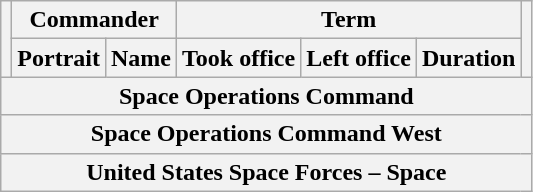<table class="wikitable" style="text-align:center;">
<tr>
<th rowspan=2></th>
<th colspan=2>Commander</th>
<th colspan=3>Term</th>
<th rowspan=2></th>
</tr>
<tr>
<th>Portrait</th>
<th>Name</th>
<th>Took office</th>
<th>Left office</th>
<th>Duration</th>
</tr>
<tr>
<th colspan=7>Space Operations Command</th>
</tr>
<tr>
<th colspan=7>Space Operations Command West</th>
</tr>
<tr>
<th colspan=7>United States Space Forces – Space<br></th>
</tr>
</table>
